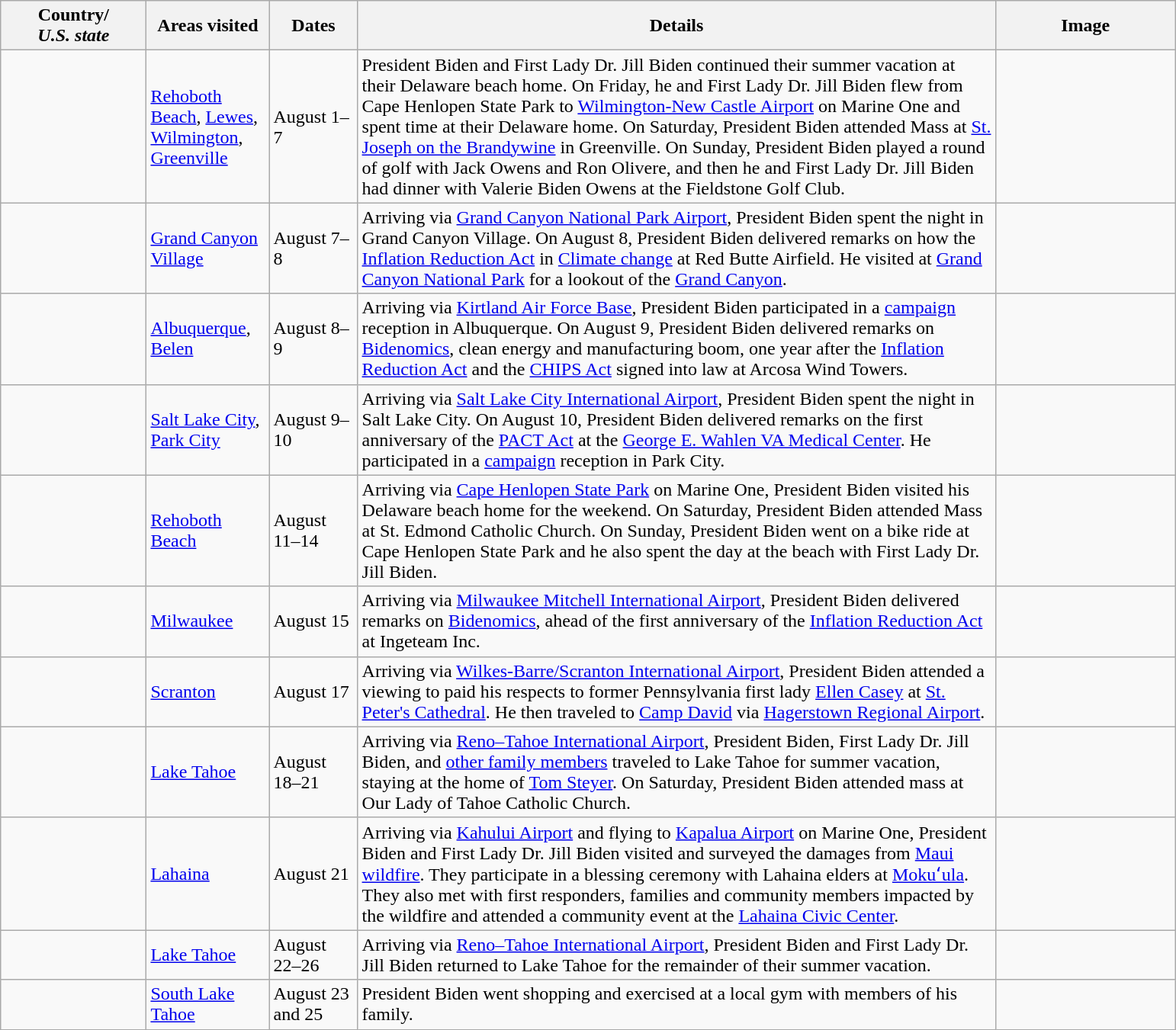<table class="wikitable" style="margin: 1em auto 1em auto">
<tr>
<th width=120>Country/<br><em>U.S. state</em></th>
<th width=100>Areas visited</th>
<th width=70>Dates</th>
<th width=550>Details</th>
<th width=150>Image</th>
</tr>
<tr>
<td></td>
<td><a href='#'>Rehoboth Beach</a>, <a href='#'>Lewes</a>, <a href='#'>Wilmington</a>, <a href='#'>Greenville</a></td>
<td>August 1–7</td>
<td>President Biden and First Lady Dr. Jill Biden continued their summer vacation at their Delaware beach home. On Friday, he and First Lady Dr. Jill Biden flew from Cape Henlopen State Park to <a href='#'>Wilmington-New Castle Airport</a> on Marine One and spent time at their Delaware home. On Saturday, President Biden attended Mass at <a href='#'>St. Joseph on the Brandywine</a> in Greenville. On Sunday, President Biden played a round of golf with Jack Owens and Ron Olivere, and then he and First Lady Dr. Jill Biden had dinner with Valerie Biden Owens at the Fieldstone Golf Club.</td>
<td></td>
</tr>
<tr>
<td></td>
<td><a href='#'>Grand Canyon Village</a></td>
<td>August 7–8</td>
<td>Arriving via <a href='#'>Grand Canyon National Park Airport</a>, President Biden spent the night in Grand Canyon Village. On August 8, President Biden delivered remarks on how the <a href='#'>Inflation Reduction Act</a> in <a href='#'>Climate change</a> at Red Butte Airfield. He visited at <a href='#'>Grand Canyon National Park</a> for a lookout of the <a href='#'>Grand Canyon</a>.</td>
<td></td>
</tr>
<tr>
<td></td>
<td><a href='#'>Albuquerque</a>, <a href='#'>Belen</a></td>
<td>August 8–9</td>
<td>Arriving via <a href='#'>Kirtland Air Force Base</a>, President Biden participated in a <a href='#'>campaign</a> reception in Albuquerque. On August 9, President Biden delivered remarks on <a href='#'>Bidenomics</a>, clean energy and manufacturing boom, one year after the <a href='#'>Inflation Reduction Act</a> and the <a href='#'>CHIPS Act</a> signed into law at Arcosa Wind Towers.</td>
<td></td>
</tr>
<tr>
<td></td>
<td><a href='#'>Salt Lake City</a>, <a href='#'>Park City</a></td>
<td>August 9–10</td>
<td>Arriving via <a href='#'>Salt Lake City International Airport</a>, President Biden spent the night in Salt Lake City. On August 10, President Biden delivered remarks on the first anniversary of the <a href='#'>PACT Act</a> at the <a href='#'>George E. Wahlen VA Medical Center</a>. He participated in a <a href='#'>campaign</a> reception in Park City.</td>
<td></td>
</tr>
<tr>
<td></td>
<td><a href='#'>Rehoboth Beach</a></td>
<td>August 11–14</td>
<td>Arriving via <a href='#'>Cape Henlopen State Park</a> on Marine One, President Biden visited his Delaware beach home for the weekend. On Saturday, President Biden attended Mass at St. Edmond Catholic Church. On Sunday, President Biden went on a bike ride at Cape Henlopen State Park and he also spent the day at the beach with First Lady Dr. Jill Biden.</td>
<td></td>
</tr>
<tr>
<td></td>
<td><a href='#'>Milwaukee</a></td>
<td>August 15</td>
<td>Arriving via <a href='#'>Milwaukee Mitchell International Airport</a>, President Biden delivered remarks on <a href='#'>Bidenomics</a>, ahead of the first anniversary of the <a href='#'>Inflation Reduction Act</a> at Ingeteam Inc.</td>
<td></td>
</tr>
<tr>
<td></td>
<td><a href='#'>Scranton</a></td>
<td>August 17</td>
<td>Arriving via <a href='#'>Wilkes-Barre/Scranton International Airport</a>, President Biden attended a viewing to paid his respects to former Pennsylvania first lady <a href='#'>Ellen Casey</a> at <a href='#'>St. Peter's Cathedral</a>. He then traveled to <a href='#'>Camp David</a> via <a href='#'>Hagerstown Regional Airport</a>.</td>
<td></td>
</tr>
<tr>
<td></td>
<td><a href='#'>Lake Tahoe</a></td>
<td>August 18–21</td>
<td>Arriving via <a href='#'>Reno–Tahoe International Airport</a>, President Biden, First Lady Dr. Jill Biden, and <a href='#'>other family members</a> traveled to Lake Tahoe for summer vacation, staying at the home of <a href='#'>Tom Steyer</a>. On Saturday, President Biden attended mass at Our Lady of Tahoe Catholic Church.</td>
<td></td>
</tr>
<tr>
<td></td>
<td><a href='#'>Lahaina</a></td>
<td>August 21</td>
<td>Arriving via <a href='#'>Kahului Airport</a> and flying to <a href='#'>Kapalua Airport</a> on Marine One, President Biden and First Lady Dr. Jill Biden visited and surveyed the damages from <a href='#'>Maui wildfire</a>. They participate in a blessing ceremony with Lahaina elders at <a href='#'>Mokuʻula</a>. They also met with first responders, families and community members impacted by the wildfire and attended a community event at the <a href='#'>Lahaina Civic Center</a>.</td>
<td></td>
</tr>
<tr>
<td></td>
<td><a href='#'>Lake Tahoe</a></td>
<td>August 22–26</td>
<td>Arriving via <a href='#'>Reno–Tahoe International Airport</a>, President Biden and First Lady Dr. Jill Biden returned to Lake Tahoe for the remainder of their summer vacation.</td>
<td></td>
</tr>
<tr>
<td></td>
<td><a href='#'>South Lake Tahoe</a></td>
<td>August 23 and 25</td>
<td>President Biden went shopping and exercised at a local gym with members of his family.</td>
<td></td>
</tr>
</table>
